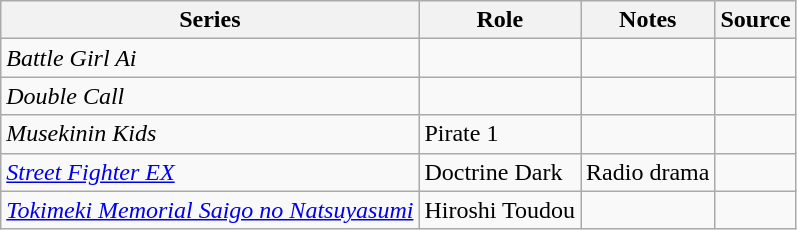<table class="wikitable sortable plainrowheaders">
<tr>
<th>Series</th>
<th>Role</th>
<th class="unsortable">Notes</th>
<th class="unsortable">Source</th>
</tr>
<tr>
<td><em>Battle Girl Ai</em></td>
<td></td>
<td></td>
<td></td>
</tr>
<tr>
<td><em>Double Call</em></td>
<td></td>
<td></td>
<td></td>
</tr>
<tr>
<td><em>Musekinin Kids</em></td>
<td>Pirate 1</td>
<td></td>
<td></td>
</tr>
<tr>
<td><em><a href='#'>Street Fighter EX</a></em></td>
<td>Doctrine Dark</td>
<td>Radio drama</td>
<td></td>
</tr>
<tr>
<td><em><a href='#'>Tokimeki Memorial Saigo no Natsuyasumi</a></em></td>
<td>Hiroshi Toudou</td>
<td></td>
<td></td>
</tr>
</table>
